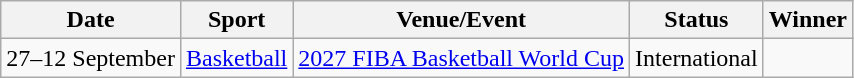<table class="wikitable source">
<tr>
<th>Date</th>
<th>Sport</th>
<th>Venue/Event</th>
<th>Status</th>
<th>Winner</th>
</tr>
<tr>
<td>27–12 September</td>
<td><a href='#'>Basketball</a></td>
<td> <a href='#'>2027 FIBA Basketball World Cup</a></td>
<td>International</td>
<td></td>
</tr>
</table>
